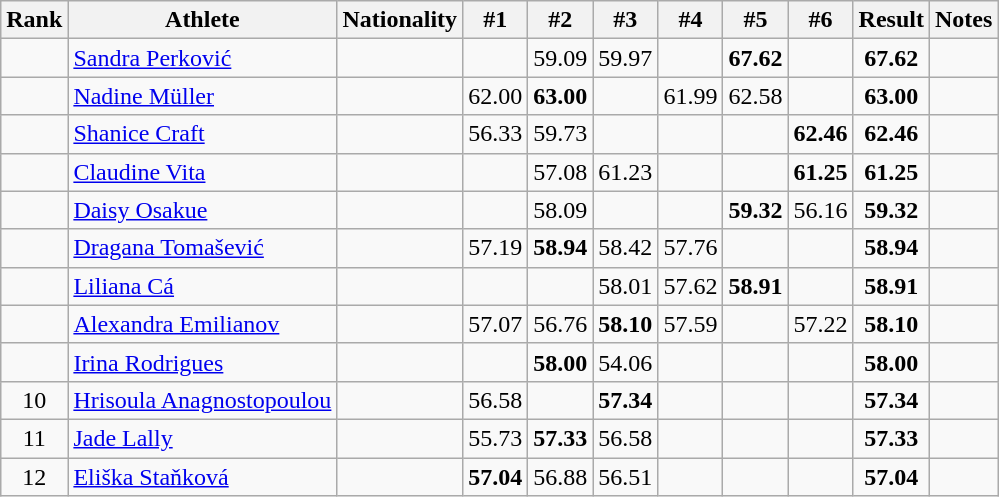<table class="wikitable sortable" style="text-align:center">
<tr>
<th>Rank</th>
<th>Athlete</th>
<th>Nationality</th>
<th>#1</th>
<th>#2</th>
<th>#3</th>
<th>#4</th>
<th>#5</th>
<th>#6</th>
<th>Result</th>
<th>Notes</th>
</tr>
<tr>
<td></td>
<td align="left"><a href='#'>Sandra Perković</a></td>
<td align=left></td>
<td></td>
<td>59.09</td>
<td>59.97</td>
<td></td>
<td><strong>67.62</strong></td>
<td></td>
<td><strong>67.62</strong></td>
<td></td>
</tr>
<tr>
<td></td>
<td align="left"><a href='#'>Nadine Müller</a></td>
<td align=left></td>
<td>62.00</td>
<td><strong>63.00</strong></td>
<td></td>
<td>61.99</td>
<td>62.58</td>
<td></td>
<td><strong>63.00</strong></td>
<td></td>
</tr>
<tr>
<td></td>
<td align=left><a href='#'>Shanice Craft</a></td>
<td align=left></td>
<td>56.33</td>
<td>59.73</td>
<td></td>
<td></td>
<td></td>
<td><strong>62.46</strong></td>
<td><strong>62.46</strong></td>
<td></td>
</tr>
<tr>
<td></td>
<td align=left><a href='#'>Claudine Vita</a></td>
<td align=left></td>
<td></td>
<td>57.08</td>
<td>61.23</td>
<td></td>
<td></td>
<td><strong>61.25</strong></td>
<td><strong>61.25</strong></td>
<td></td>
</tr>
<tr>
<td></td>
<td align=left><a href='#'>Daisy Osakue</a></td>
<td align=left></td>
<td></td>
<td>58.09</td>
<td></td>
<td></td>
<td><strong>59.32</strong></td>
<td>56.16</td>
<td><strong>59.32</strong></td>
<td></td>
</tr>
<tr>
<td></td>
<td align=left><a href='#'>Dragana Tomašević</a></td>
<td align=left></td>
<td>57.19</td>
<td><strong>58.94</strong></td>
<td>58.42</td>
<td>57.76</td>
<td></td>
<td></td>
<td><strong>58.94</strong></td>
<td></td>
</tr>
<tr>
<td></td>
<td align=left><a href='#'>Liliana Cá</a></td>
<td align=left></td>
<td></td>
<td></td>
<td>58.01</td>
<td>57.62</td>
<td><strong>58.91</strong></td>
<td></td>
<td><strong>58.91</strong></td>
<td></td>
</tr>
<tr>
<td></td>
<td align=left><a href='#'>Alexandra Emilianov</a></td>
<td align=left></td>
<td>57.07</td>
<td>56.76</td>
<td><strong>58.10</strong></td>
<td>57.59</td>
<td></td>
<td>57.22</td>
<td><strong>58.10</strong></td>
<td></td>
</tr>
<tr>
<td></td>
<td align=left><a href='#'>Irina Rodrigues</a></td>
<td align=left></td>
<td></td>
<td><strong>58.00</strong></td>
<td>54.06</td>
<td></td>
<td></td>
<td></td>
<td><strong>58.00</strong></td>
<td></td>
</tr>
<tr>
<td>10</td>
<td align=left><a href='#'>Hrisoula Anagnostopoulou</a></td>
<td align=left></td>
<td>56.58</td>
<td></td>
<td><strong>57.34</strong></td>
<td></td>
<td></td>
<td></td>
<td><strong>57.34</strong></td>
<td></td>
</tr>
<tr>
<td>11</td>
<td align=left><a href='#'>Jade Lally</a></td>
<td align=left></td>
<td>55.73</td>
<td><strong>57.33</strong></td>
<td>56.58</td>
<td></td>
<td></td>
<td></td>
<td><strong>57.33</strong></td>
<td></td>
</tr>
<tr>
<td>12</td>
<td align=left><a href='#'>Eliška Staňková</a></td>
<td align=left></td>
<td><strong>57.04</strong></td>
<td>56.88</td>
<td>56.51</td>
<td></td>
<td></td>
<td></td>
<td><strong>57.04</strong></td>
<td></td>
</tr>
</table>
